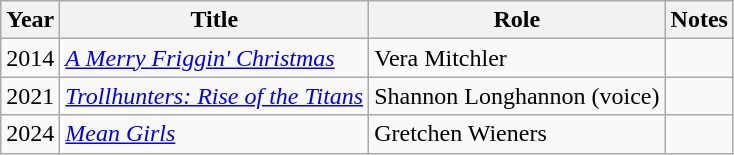<table class="wikitable sortable">
<tr>
<th scope="col">Year</th>
<th scope="col">Title</th>
<th scope="col">Role</th>
<th scope="col" class="unsortable">Notes</th>
</tr>
<tr>
<td>2014</td>
<td><em><a href='#'>A Merry Friggin' Christmas</a></em></td>
<td>Vera Mitchler</td>
<td></td>
</tr>
<tr>
<td>2021</td>
<td><em><a href='#'>Trollhunters: Rise of the Titans</a></em></td>
<td>Shannon Longhannon (voice)</td>
<td></td>
</tr>
<tr>
<td>2024</td>
<td><em><a href='#'>Mean Girls</a></em></td>
<td>Gretchen Wieners</td>
<td></td>
</tr>
</table>
